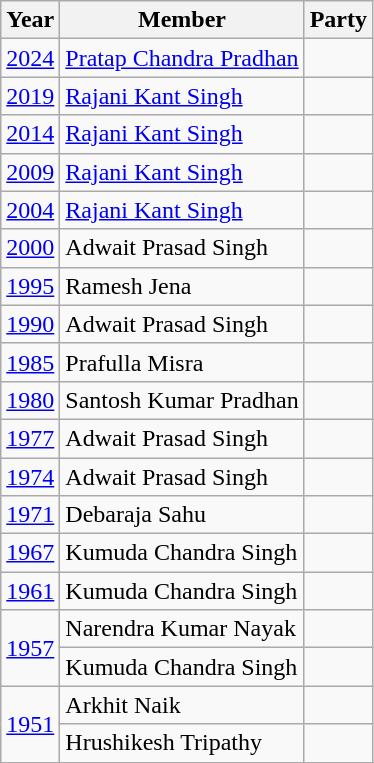<table class="wikitable sortable">
<tr>
<th>Year</th>
<th>Member</th>
<th colspan=2>Party</th>
</tr>
<tr>
<td><a href='#'>2024</a></td>
<td><a href='#'>Pratap Chandra Pradhan</a></td>
<td></td>
</tr>
<tr>
<td><a href='#'>2019</a></td>
<td><a href='#'>Rajani Kant Singh</a></td>
<td></td>
</tr>
<tr>
<td><a href='#'>2014</a></td>
<td><a href='#'>Rajani Kant Singh</a></td>
<td></td>
</tr>
<tr>
<td><a href='#'>2009</a></td>
<td><a href='#'>Rajani Kant Singh</a></td>
<td></td>
</tr>
<tr>
<td><a href='#'>2004</a></td>
<td><a href='#'>Rajani Kant Singh</a></td>
<td></td>
</tr>
<tr>
<td><a href='#'>2000</a></td>
<td>Adwait Prasad Singh</td>
<td></td>
</tr>
<tr>
<td><a href='#'>1995</a></td>
<td>Ramesh Jena</td>
<td></td>
</tr>
<tr>
<td><a href='#'>1990</a></td>
<td>Adwait Prasad Singh</td>
<td></td>
</tr>
<tr>
<td><a href='#'>1985</a></td>
<td>Prafulla Misra</td>
<td></td>
</tr>
<tr>
<td><a href='#'>1980</a></td>
<td>Santosh Kumar Pradhan</td>
<td></td>
</tr>
<tr>
<td><a href='#'>1977</a></td>
<td>Adwait Prasad Singh</td>
<td></td>
</tr>
<tr>
<td><a href='#'>1974</a></td>
<td>Adwait Prasad Singh</td>
<td></td>
</tr>
<tr>
<td><a href='#'>1971</a></td>
<td>Debaraja Sahu</td>
<td></td>
</tr>
<tr>
<td><a href='#'>1967</a></td>
<td>Kumuda Chandra Singh</td>
<td></td>
</tr>
<tr>
<td><a href='#'>1961</a></td>
<td>Kumuda Chandra Singh</td>
<td></td>
</tr>
<tr>
<td rowspan="2"><a href='#'>1957</a></td>
<td>Narendra Kumar Nayak</td>
<td></td>
</tr>
<tr>
<td>Kumuda Chandra Singh</td>
<td></td>
</tr>
<tr>
<td rowspan="2"><a href='#'>1951</a></td>
<td>Arkhit Naik</td>
<td></td>
</tr>
<tr>
<td>Hrushikesh Tripathy</td>
<td></td>
</tr>
<tr>
</tr>
</table>
